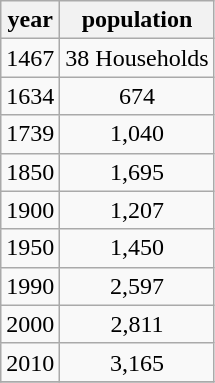<table class="wikitable">
<tr>
<th>year</th>
<th>population</th>
</tr>
<tr>
<td align="center">1467</td>
<td align="center">38 Households</td>
</tr>
<tr>
<td align="center">1634</td>
<td align="center">674</td>
</tr>
<tr>
<td align="center">1739</td>
<td align="center">1,040</td>
</tr>
<tr>
<td align="center">1850</td>
<td align="center">1,695</td>
</tr>
<tr>
<td align="center">1900</td>
<td align="center">1,207</td>
</tr>
<tr>
<td align="center">1950</td>
<td align="center">1,450</td>
</tr>
<tr>
<td align="center">1990</td>
<td align="center">2,597</td>
</tr>
<tr>
<td align="center">2000</td>
<td align="center">2,811</td>
</tr>
<tr>
<td align="center">2010</td>
<td align="center">3,165</td>
</tr>
<tr>
</tr>
</table>
